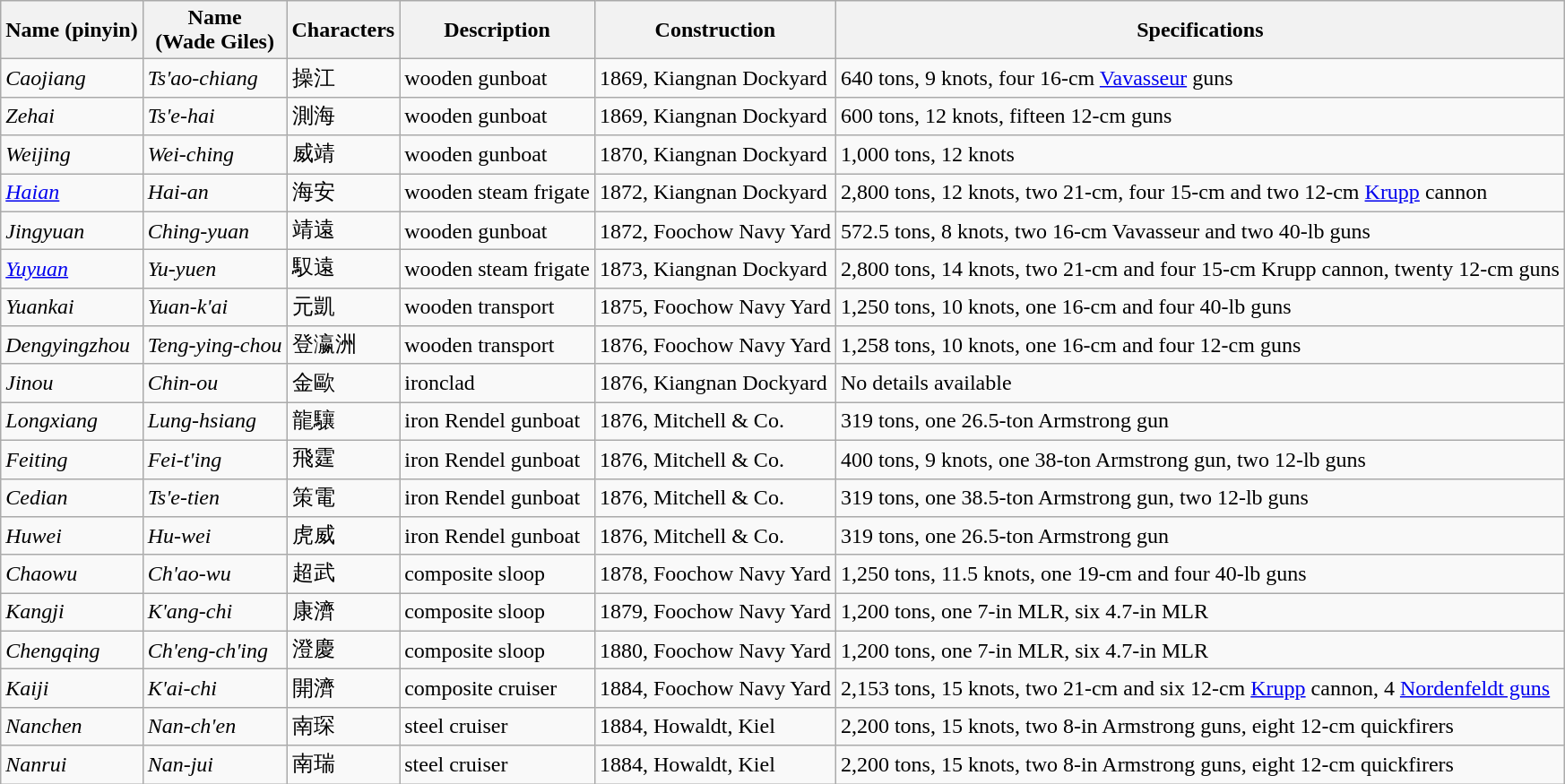<table class="wikitable">
<tr>
<th>Name (pinyin)</th>
<th>Name<br>(Wade Giles)</th>
<th>Characters</th>
<th>Description</th>
<th>Construction</th>
<th>Specifications</th>
</tr>
<tr>
<td><em>Caojiang</em></td>
<td><em>Ts'ao-chiang</em></td>
<td>操江</td>
<td>wooden gunboat</td>
<td>1869, Kiangnan Dockyard</td>
<td>640 tons, 9 knots, four 16-cm <a href='#'>Vavasseur</a> guns</td>
</tr>
<tr>
<td><em>Zehai</em></td>
<td><em>Ts'e-hai</em></td>
<td>測海</td>
<td>wooden gunboat</td>
<td>1869, Kiangnan Dockyard</td>
<td>600 tons, 12 knots, fifteen 12-cm guns</td>
</tr>
<tr>
<td><em>Weijing</em></td>
<td><em>Wei-ching</em></td>
<td>威靖</td>
<td>wooden gunboat</td>
<td>1870, Kiangnan Dockyard</td>
<td>1,000 tons, 12 knots</td>
</tr>
<tr>
<td><em><a href='#'>Haian</a></em></td>
<td><em>Hai-an</em></td>
<td>海安</td>
<td>wooden steam frigate</td>
<td>1872, Kiangnan Dockyard</td>
<td>2,800 tons, 12 knots, two 21-cm, four 15-cm and two 12-cm <a href='#'>Krupp</a> cannon</td>
</tr>
<tr>
<td><em>Jingyuan</em></td>
<td><em>Ching-yuan</em></td>
<td>靖遠</td>
<td>wooden gunboat</td>
<td>1872, Foochow Navy Yard</td>
<td>572.5 tons, 8 knots, two 16-cm Vavasseur and two 40-lb guns</td>
</tr>
<tr>
<td><em><a href='#'>Yuyuan</a></em></td>
<td><em>Yu-yuen</em></td>
<td>馭遠</td>
<td>wooden steam frigate</td>
<td>1873, Kiangnan Dockyard</td>
<td>2,800 tons, 14 knots, two 21-cm and four 15-cm Krupp cannon, twenty 12-cm guns</td>
</tr>
<tr>
<td><em>Yuankai</em></td>
<td><em>Yuan-k'ai</em></td>
<td>元凱</td>
<td>wooden transport</td>
<td>1875, Foochow Navy Yard</td>
<td>1,250 tons, 10 knots, one 16-cm and four 40-lb guns</td>
</tr>
<tr>
<td><em>Dengyingzhou</em></td>
<td><em>Teng-ying-chou</em></td>
<td>登瀛洲</td>
<td>wooden transport</td>
<td>1876, Foochow Navy Yard</td>
<td>1,258 tons, 10 knots, one 16-cm and four 12-cm guns</td>
</tr>
<tr>
<td><em>Jinou</em></td>
<td><em>Chin-ou</em></td>
<td>金歐</td>
<td>ironclad</td>
<td>1876, Kiangnan Dockyard</td>
<td>No details available</td>
</tr>
<tr>
<td><em>Longxiang</em></td>
<td><em>Lung-hsiang</em></td>
<td>龍驤</td>
<td>iron Rendel gunboat</td>
<td>1876, Mitchell & Co.</td>
<td>319 tons, one 26.5-ton Armstrong gun</td>
</tr>
<tr>
<td><em>Feiting</em></td>
<td><em>Fei-t'ing</em></td>
<td>飛霆</td>
<td>iron Rendel gunboat</td>
<td>1876, Mitchell & Co.</td>
<td>400 tons, 9 knots, one 38-ton Armstrong gun, two 12-lb guns</td>
</tr>
<tr>
<td><em>Cedian</em></td>
<td><em>Ts'e-tien</em></td>
<td>策電</td>
<td>iron Rendel gunboat</td>
<td>1876, Mitchell & Co.</td>
<td>319 tons, one 38.5-ton Armstrong gun, two 12-lb guns</td>
</tr>
<tr>
<td><em>Huwei</em></td>
<td><em>Hu-wei</em></td>
<td>虎威</td>
<td>iron Rendel gunboat</td>
<td>1876, Mitchell & Co.</td>
<td>319 tons, one 26.5-ton Armstrong gun</td>
</tr>
<tr>
<td><em>Chaowu</em></td>
<td><em>Ch'ao-wu</em></td>
<td>超武</td>
<td>composite sloop</td>
<td>1878, Foochow Navy Yard</td>
<td>1,250 tons, 11.5 knots, one 19-cm and four 40-lb guns</td>
</tr>
<tr>
<td><em>Kangji</em></td>
<td><em>K'ang-chi</em></td>
<td>康濟</td>
<td>composite sloop</td>
<td>1879, Foochow Navy Yard</td>
<td>1,200 tons, one 7-in MLR, six 4.7-in MLR</td>
</tr>
<tr>
<td><em>Chengqing</em></td>
<td><em>Ch'eng-ch'ing</em></td>
<td>澄慶</td>
<td>composite sloop</td>
<td>1880, Foochow Navy Yard</td>
<td>1,200 tons, one 7-in MLR, six 4.7-in MLR</td>
</tr>
<tr>
<td><em>Kaiji</em></td>
<td><em>K'ai-chi</em></td>
<td>開濟</td>
<td>composite cruiser</td>
<td>1884, Foochow Navy Yard</td>
<td>2,153 tons, 15 knots, two 21-cm and six 12-cm <a href='#'>Krupp</a> cannon, 4 <a href='#'>Nordenfeldt guns</a></td>
</tr>
<tr>
<td><em>Nanchen</em></td>
<td><em>Nan-ch'en</em></td>
<td>南琛</td>
<td>steel cruiser</td>
<td>1884, Howaldt, Kiel</td>
<td>2,200 tons, 15 knots, two 8-in Armstrong guns, eight 12-cm quickfirers</td>
</tr>
<tr>
<td><em>Nanrui</em></td>
<td><em>Nan-jui</em></td>
<td>南瑞</td>
<td>steel cruiser</td>
<td>1884, Howaldt, Kiel</td>
<td>2,200 tons, 15 knots, two 8-in Armstrong guns, eight 12-cm quickfirers</td>
</tr>
</table>
